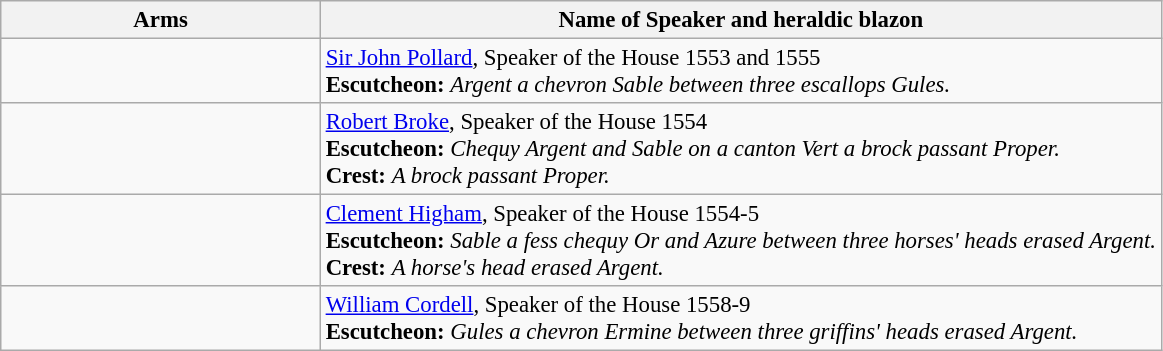<table class=wikitable style=font-size:95%>
<tr style="vertical-align:top; text-align:center;">
<th style="width:206px;">Arms</th>
<th>Name of Speaker and heraldic blazon</th>
</tr>
<tr valign=top>
<td align=center></td>
<td><a href='#'>Sir John Pollard</a>, Speaker of the House 1553 and 1555<br><strong>Escutcheon:</strong> <em>Argent a chevron Sable between three escallops Gules.</em></td>
</tr>
<tr valign=top>
<td align=center></td>
<td><a href='#'>Robert Broke</a>, Speaker of the House 1554<br><strong>Escutcheon:</strong> <em>Chequy Argent and Sable on a canton Vert a brock passant Proper.</em><br>
<strong>Crest:</strong> <em>A brock passant Proper.</em></td>
</tr>
<tr valign=top>
<td align=center></td>
<td><a href='#'>Clement Higham</a>, Speaker of the House 1554-5<br><strong>Escutcheon:</strong> <em>Sable a fess chequy Or and Azure between three horses' heads erased Argent.</em><br>
<strong>Crest:</strong> <em>A horse's head erased Argent.</em></td>
</tr>
<tr valign=top>
<td align=center></td>
<td><a href='#'>William Cordell</a>, Speaker of the House 1558-9<br><strong>Escutcheon:</strong> <em>Gules a chevron Ermine between three griffins' heads erased Argent.</em></td>
</tr>
</table>
